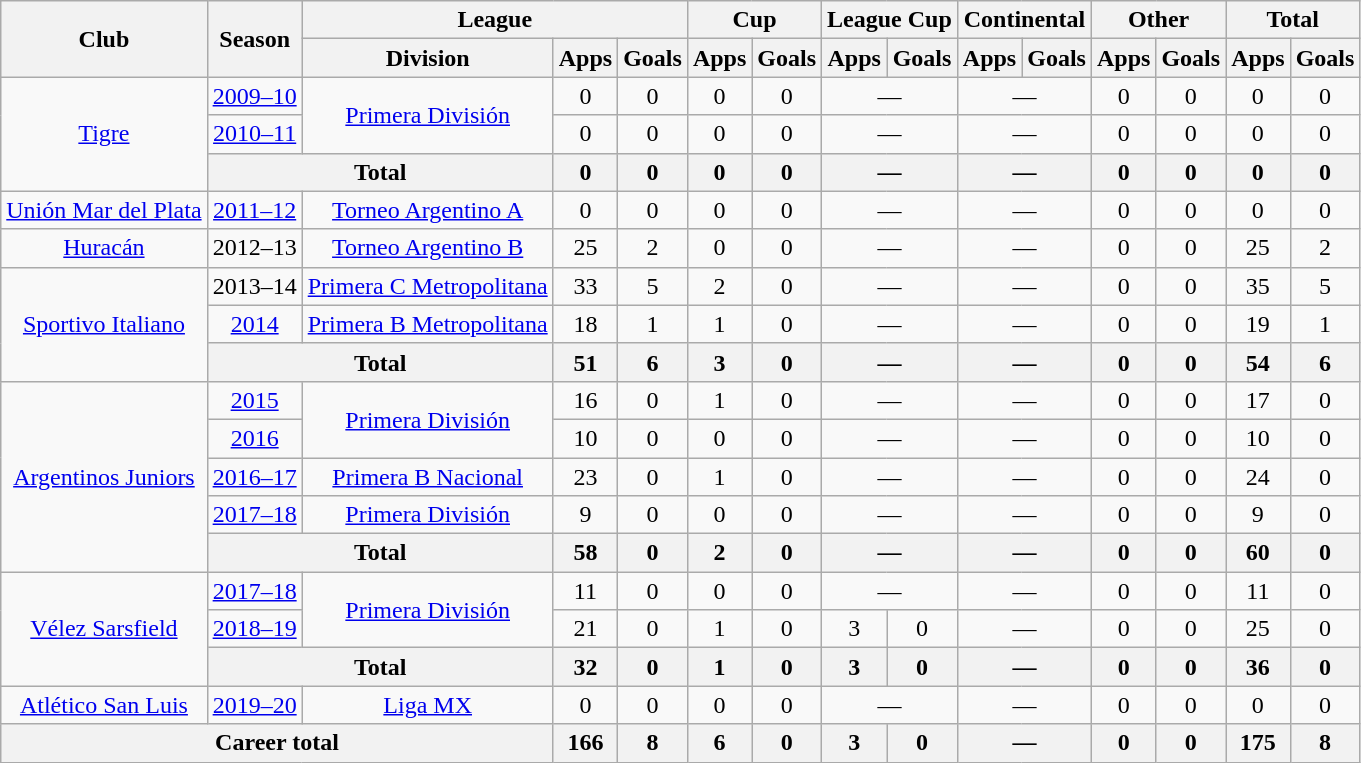<table class="wikitable" style="text-align:center">
<tr>
<th rowspan="2">Club</th>
<th rowspan="2">Season</th>
<th colspan="3">League</th>
<th colspan="2">Cup</th>
<th colspan="2">League Cup</th>
<th colspan="2">Continental</th>
<th colspan="2">Other</th>
<th colspan="2">Total</th>
</tr>
<tr>
<th>Division</th>
<th>Apps</th>
<th>Goals</th>
<th>Apps</th>
<th>Goals</th>
<th>Apps</th>
<th>Goals</th>
<th>Apps</th>
<th>Goals</th>
<th>Apps</th>
<th>Goals</th>
<th>Apps</th>
<th>Goals</th>
</tr>
<tr>
<td rowspan="3"><a href='#'>Tigre</a></td>
<td><a href='#'>2009–10</a></td>
<td rowspan="2"><a href='#'>Primera División</a></td>
<td>0</td>
<td>0</td>
<td>0</td>
<td>0</td>
<td colspan="2">—</td>
<td colspan="2">—</td>
<td>0</td>
<td>0</td>
<td>0</td>
<td>0</td>
</tr>
<tr>
<td><a href='#'>2010–11</a></td>
<td>0</td>
<td>0</td>
<td>0</td>
<td>0</td>
<td colspan="2">—</td>
<td colspan="2">—</td>
<td>0</td>
<td>0</td>
<td>0</td>
<td>0</td>
</tr>
<tr>
<th colspan="2">Total</th>
<th>0</th>
<th>0</th>
<th>0</th>
<th>0</th>
<th colspan="2">—</th>
<th colspan="2">—</th>
<th>0</th>
<th>0</th>
<th>0</th>
<th>0</th>
</tr>
<tr>
<td rowspan="1"><a href='#'>Unión Mar del Plata</a></td>
<td><a href='#'>2011–12</a></td>
<td rowspan="1"><a href='#'>Torneo Argentino A</a></td>
<td>0</td>
<td>0</td>
<td>0</td>
<td>0</td>
<td colspan="2">—</td>
<td colspan="2">—</td>
<td>0</td>
<td>0</td>
<td>0</td>
<td>0</td>
</tr>
<tr>
<td rowspan="1"><a href='#'>Huracán</a></td>
<td>2012–13</td>
<td rowspan="1"><a href='#'>Torneo Argentino B</a></td>
<td>25</td>
<td>2</td>
<td>0</td>
<td>0</td>
<td colspan="2">—</td>
<td colspan="2">—</td>
<td>0</td>
<td>0</td>
<td>25</td>
<td>2</td>
</tr>
<tr>
<td rowspan="3"><a href='#'>Sportivo Italiano</a></td>
<td>2013–14</td>
<td rowspan="1"><a href='#'>Primera C Metropolitana</a></td>
<td>33</td>
<td>5</td>
<td>2</td>
<td>0</td>
<td colspan="2">—</td>
<td colspan="2">—</td>
<td>0</td>
<td>0</td>
<td>35</td>
<td>5</td>
</tr>
<tr>
<td><a href='#'>2014</a></td>
<td rowspan="1"><a href='#'>Primera B Metropolitana</a></td>
<td>18</td>
<td>1</td>
<td>1</td>
<td>0</td>
<td colspan="2">—</td>
<td colspan="2">—</td>
<td>0</td>
<td>0</td>
<td>19</td>
<td>1</td>
</tr>
<tr>
<th colspan="2">Total</th>
<th>51</th>
<th>6</th>
<th>3</th>
<th>0</th>
<th colspan="2">—</th>
<th colspan="2">—</th>
<th>0</th>
<th>0</th>
<th>54</th>
<th>6</th>
</tr>
<tr>
<td rowspan="5"><a href='#'>Argentinos Juniors</a></td>
<td><a href='#'>2015</a></td>
<td rowspan="2"><a href='#'>Primera División</a></td>
<td>16</td>
<td>0</td>
<td>1</td>
<td>0</td>
<td colspan="2">—</td>
<td colspan="2">—</td>
<td>0</td>
<td>0</td>
<td>17</td>
<td>0</td>
</tr>
<tr>
<td><a href='#'>2016</a></td>
<td>10</td>
<td>0</td>
<td>0</td>
<td>0</td>
<td colspan="2">—</td>
<td colspan="2">—</td>
<td>0</td>
<td>0</td>
<td>10</td>
<td>0</td>
</tr>
<tr>
<td><a href='#'>2016–17</a></td>
<td rowspan="1"><a href='#'>Primera B Nacional</a></td>
<td>23</td>
<td>0</td>
<td>1</td>
<td>0</td>
<td colspan="2">—</td>
<td colspan="2">—</td>
<td>0</td>
<td>0</td>
<td>24</td>
<td>0</td>
</tr>
<tr>
<td><a href='#'>2017–18</a></td>
<td rowspan="1"><a href='#'>Primera División</a></td>
<td>9</td>
<td>0</td>
<td>0</td>
<td>0</td>
<td colspan="2">—</td>
<td colspan="2">—</td>
<td>0</td>
<td>0</td>
<td>9</td>
<td>0</td>
</tr>
<tr>
<th colspan="2">Total</th>
<th>58</th>
<th>0</th>
<th>2</th>
<th>0</th>
<th colspan="2">—</th>
<th colspan="2">—</th>
<th>0</th>
<th>0</th>
<th>60</th>
<th>0</th>
</tr>
<tr>
<td rowspan="3"><a href='#'>Vélez Sarsfield</a></td>
<td><a href='#'>2017–18</a></td>
<td rowspan="2"><a href='#'>Primera División</a></td>
<td>11</td>
<td>0</td>
<td>0</td>
<td>0</td>
<td colspan="2">—</td>
<td colspan="2">—</td>
<td>0</td>
<td>0</td>
<td>11</td>
<td>0</td>
</tr>
<tr>
<td><a href='#'>2018–19</a></td>
<td>21</td>
<td>0</td>
<td>1</td>
<td>0</td>
<td>3</td>
<td>0</td>
<td colspan="2">—</td>
<td>0</td>
<td>0</td>
<td>25</td>
<td>0</td>
</tr>
<tr>
<th colspan="2">Total</th>
<th>32</th>
<th>0</th>
<th>1</th>
<th>0</th>
<th>3</th>
<th>0</th>
<th colspan="2">—</th>
<th>0</th>
<th>0</th>
<th>36</th>
<th>0</th>
</tr>
<tr>
<td rowspan="1"><a href='#'>Atlético San Luis</a></td>
<td><a href='#'>2019–20</a></td>
<td rowspan="1"><a href='#'>Liga MX</a></td>
<td>0</td>
<td>0</td>
<td>0</td>
<td>0</td>
<td colspan="2">—</td>
<td colspan="2">—</td>
<td>0</td>
<td>0</td>
<td>0</td>
<td>0</td>
</tr>
<tr>
<th colspan="3">Career total</th>
<th>166</th>
<th>8</th>
<th>6</th>
<th>0</th>
<th>3</th>
<th>0</th>
<th colspan="2">—</th>
<th>0</th>
<th>0</th>
<th>175</th>
<th>8</th>
</tr>
</table>
